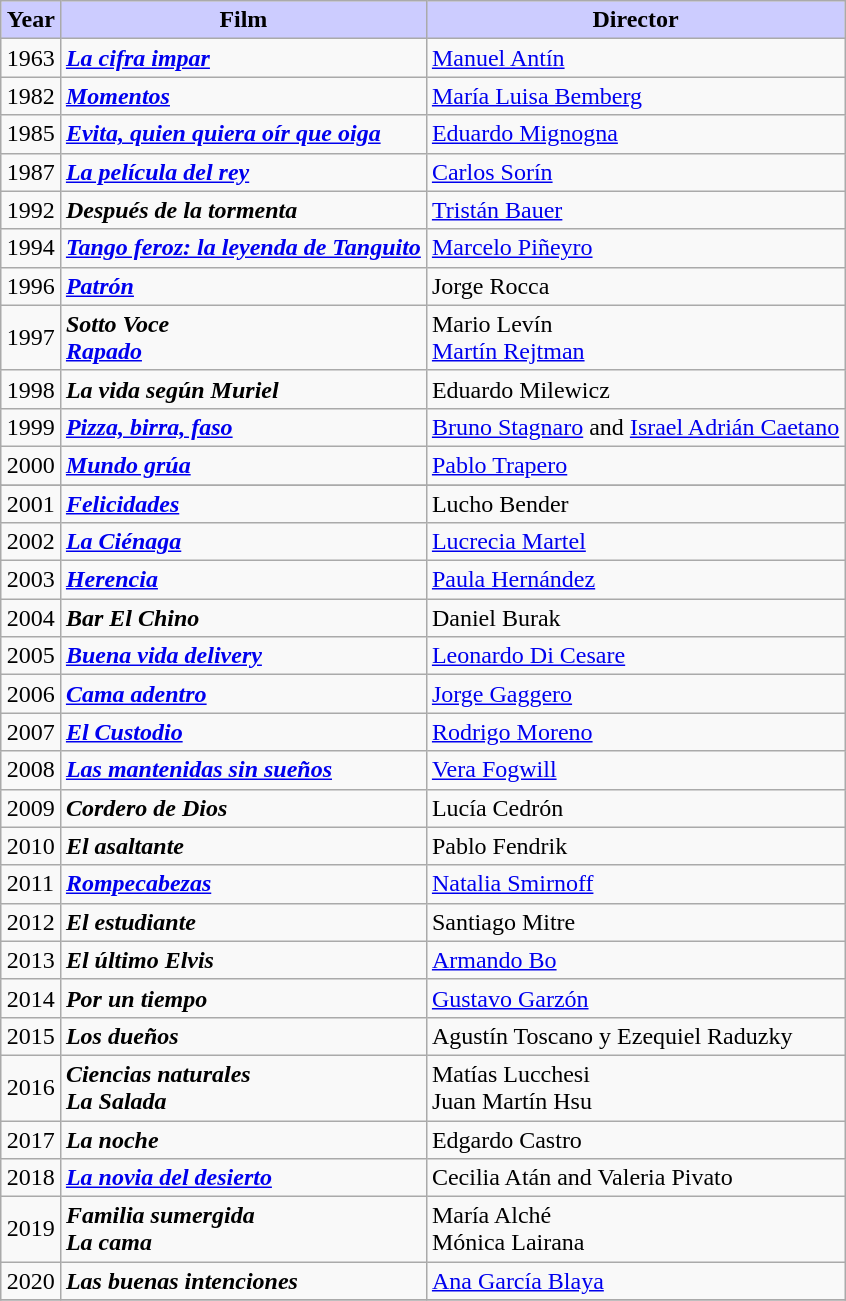<table class="wikitable" style=" margin-left: auto; margin-right: auto">
<tr>
<th style="background: #ccccff">Year</th>
<th style="background: #ccccff">Film</th>
<th style="background: #ccccff">Director</th>
</tr>
<tr>
<td>1963</td>
<td><strong><em><a href='#'>La cifra impar</a></em></strong></td>
<td><a href='#'>Manuel Antín</a></td>
</tr>
<tr>
<td>1982</td>
<td><strong><em><a href='#'>Momentos</a></em></strong></td>
<td><a href='#'>María Luisa Bemberg</a></td>
</tr>
<tr>
<td>1985</td>
<td><strong><em><a href='#'>Evita, quien quiera oír que oiga</a></em></strong></td>
<td><a href='#'>Eduardo Mignogna</a></td>
</tr>
<tr>
<td>1987</td>
<td><strong><em><a href='#'>La película del rey</a></em></strong></td>
<td><a href='#'>Carlos Sorín</a></td>
</tr>
<tr>
<td>1992</td>
<td><strong><em>Después de la tormenta</em></strong></td>
<td><a href='#'>Tristán Bauer</a></td>
</tr>
<tr>
<td>1994</td>
<td><strong><em><a href='#'>Tango feroz: la leyenda de Tanguito</a></em></strong></td>
<td><a href='#'>Marcelo Piñeyro</a></td>
</tr>
<tr>
<td>1996</td>
<td><strong><em><a href='#'>Patrón</a></em></strong></td>
<td>Jorge Rocca</td>
</tr>
<tr>
<td>1997</td>
<td><strong><em>Sotto Voce</em></strong><br><strong><em><a href='#'>Rapado</a></em></strong></td>
<td>Mario Levín<br><a href='#'>Martín Rejtman</a></td>
</tr>
<tr>
<td>1998</td>
<td><strong><em>La vida según Muriel</em></strong></td>
<td>Eduardo Milewicz</td>
</tr>
<tr>
<td>1999</td>
<td><strong><em><a href='#'>Pizza, birra, faso</a></em></strong></td>
<td><a href='#'>Bruno Stagnaro</a> and <a href='#'>Israel Adrián Caetano</a></td>
</tr>
<tr>
<td>2000</td>
<td><strong><em><a href='#'>Mundo grúa</a></em></strong></td>
<td><a href='#'>Pablo Trapero</a></td>
</tr>
<tr>
</tr>
<tr>
<td>2001</td>
<td><strong><em><a href='#'>Felicidades</a></em></strong></td>
<td>Lucho Bender</td>
</tr>
<tr>
<td>2002</td>
<td><strong><em><a href='#'>La Ciénaga</a></em></strong></td>
<td><a href='#'>Lucrecia Martel</a></td>
</tr>
<tr>
<td>2003</td>
<td><strong><em><a href='#'>Herencia</a></em></strong></td>
<td><a href='#'>Paula Hernández</a></td>
</tr>
<tr>
<td>2004</td>
<td><strong><em>Bar El Chino</em></strong></td>
<td>Daniel Burak</td>
</tr>
<tr>
<td>2005</td>
<td><strong><em><a href='#'>Buena vida delivery</a></em></strong></td>
<td><a href='#'>Leonardo Di Cesare</a></td>
</tr>
<tr>
<td>2006</td>
<td><strong><em><a href='#'>Cama adentro</a></em></strong></td>
<td><a href='#'>Jorge Gaggero</a></td>
</tr>
<tr>
<td>2007</td>
<td><strong><em><a href='#'>El Custodio</a></em></strong></td>
<td><a href='#'>Rodrigo Moreno</a></td>
</tr>
<tr>
<td>2008</td>
<td><strong><em><a href='#'>Las mantenidas sin sueños</a></em></strong></td>
<td><a href='#'>Vera Fogwill</a></td>
</tr>
<tr>
<td>2009</td>
<td><strong><em>Cordero de Dios</em></strong></td>
<td>Lucía Cedrón</td>
</tr>
<tr>
<td>2010</td>
<td><strong><em>El asaltante</em></strong></td>
<td>Pablo Fendrik</td>
</tr>
<tr>
<td>2011</td>
<td><strong><em><a href='#'>Rompecabezas</a></em></strong></td>
<td><a href='#'>Natalia Smirnoff</a></td>
</tr>
<tr>
<td>2012</td>
<td><strong><em>El estudiante</em></strong></td>
<td>Santiago Mitre</td>
</tr>
<tr>
<td>2013</td>
<td><strong><em>El último Elvis</em></strong></td>
<td><a href='#'>Armando Bo</a></td>
</tr>
<tr>
<td>2014</td>
<td><strong><em>Por un tiempo</em></strong></td>
<td><a href='#'>Gustavo Garzón</a></td>
</tr>
<tr>
<td>2015</td>
<td><strong><em>Los dueños</em></strong></td>
<td>Agustín Toscano y Ezequiel Raduzky</td>
</tr>
<tr>
<td>2016</td>
<td><strong><em>Ciencias naturales</em></strong><br><strong><em>La Salada</em></strong></td>
<td>Matías Lucchesi<br>Juan Martín Hsu</td>
</tr>
<tr>
<td>2017</td>
<td><strong><em>La noche</em></strong></td>
<td>Edgardo Castro</td>
</tr>
<tr>
<td>2018</td>
<td><strong><em><a href='#'>La novia del desierto</a></em></strong></td>
<td>Cecilia Atán and Valeria Pivato</td>
</tr>
<tr>
<td>2019</td>
<td><strong><em>Familia sumergida</em></strong><br><strong><em>La cama</em></strong></td>
<td>María Alché<br>Mónica Lairana</td>
</tr>
<tr>
<td>2020</td>
<td><strong><em>Las buenas intenciones</em></strong></td>
<td><a href='#'>Ana García Blaya</a></td>
</tr>
<tr>
</tr>
</table>
